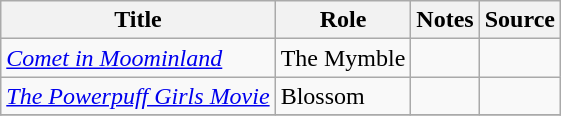<table class="wikitable sortable plainrowheaders">
<tr>
<th>Title</th>
<th>Role</th>
<th class="unsortable">Notes</th>
<th class="unsortable">Source</th>
</tr>
<tr>
<td><em><a href='#'>Comet in Moominland</a></em></td>
<td>The Mymble</td>
<td></td>
</tr>
<tr>
<td><em><a href='#'>The Powerpuff Girls Movie</a></em></td>
<td>Blossom</td>
<td></td>
<td></td>
</tr>
<tr>
</tr>
</table>
